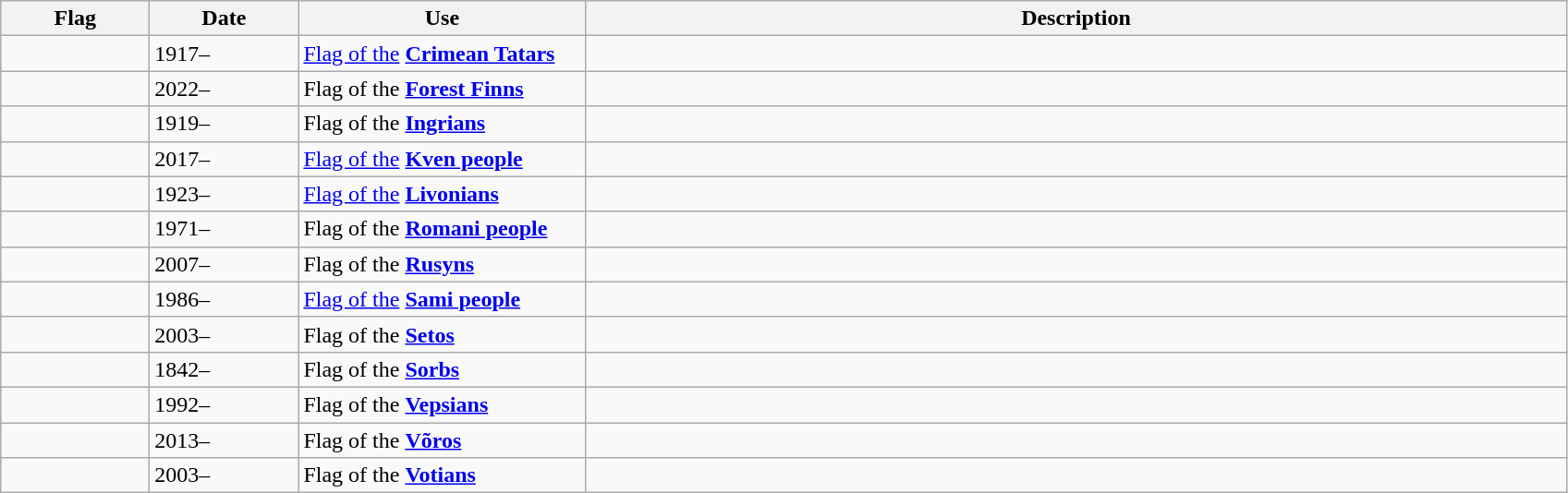<table class="wikitable sortable">
<tr>
<th style="width:100px;">Flag</th>
<th style="width:100px;">Date</th>
<th style="width:200px;">Use</th>
<th style="width:700px;">Description</th>
</tr>
<tr>
<td></td>
<td>1917–</td>
<td><a href='#'>Flag of the</a> <strong><a href='#'>Crimean Tatars</a></strong></td>
<td></td>
</tr>
<tr>
<td></td>
<td>2022–</td>
<td>Flag of the <strong><a href='#'>Forest Finns</a></strong></td>
<td></td>
</tr>
<tr>
<td></td>
<td>1919–</td>
<td>Flag of the <strong><a href='#'>Ingrians</a></strong></td>
<td></td>
</tr>
<tr>
<td></td>
<td>2017–</td>
<td><a href='#'>Flag of the</a> <strong><a href='#'>Kven people</a></strong></td>
<td></td>
</tr>
<tr>
<td></td>
<td>1923–</td>
<td><a href='#'>Flag of the</a> <strong><a href='#'>Livonians</a></strong></td>
<td></td>
</tr>
<tr>
<td></td>
<td>1971–</td>
<td>Flag of the <strong><a href='#'>Romani people</a></strong></td>
<td></td>
</tr>
<tr>
<td></td>
<td>2007–</td>
<td>Flag of the <strong><a href='#'>Rusyns</a></strong></td>
<td></td>
</tr>
<tr>
<td></td>
<td>1986–</td>
<td><a href='#'>Flag of the</a> <strong><a href='#'>Sami people</a></strong></td>
<td></td>
</tr>
<tr>
<td></td>
<td>2003–</td>
<td>Flag of the <strong><a href='#'>Setos</a></strong></td>
<td></td>
</tr>
<tr>
<td></td>
<td>1842–</td>
<td>Flag of the <strong><a href='#'>Sorbs</a></strong></td>
<td></td>
</tr>
<tr>
<td></td>
<td>1992–</td>
<td>Flag of the <strong><a href='#'>Vepsians</a></strong></td>
<td></td>
</tr>
<tr>
<td></td>
<td>2013–</td>
<td>Flag of the <strong><a href='#'>Võros</a></strong></td>
<td></td>
</tr>
<tr>
<td></td>
<td>2003–</td>
<td>Flag of the <strong><a href='#'>Votians</a></strong></td>
<td></td>
</tr>
</table>
